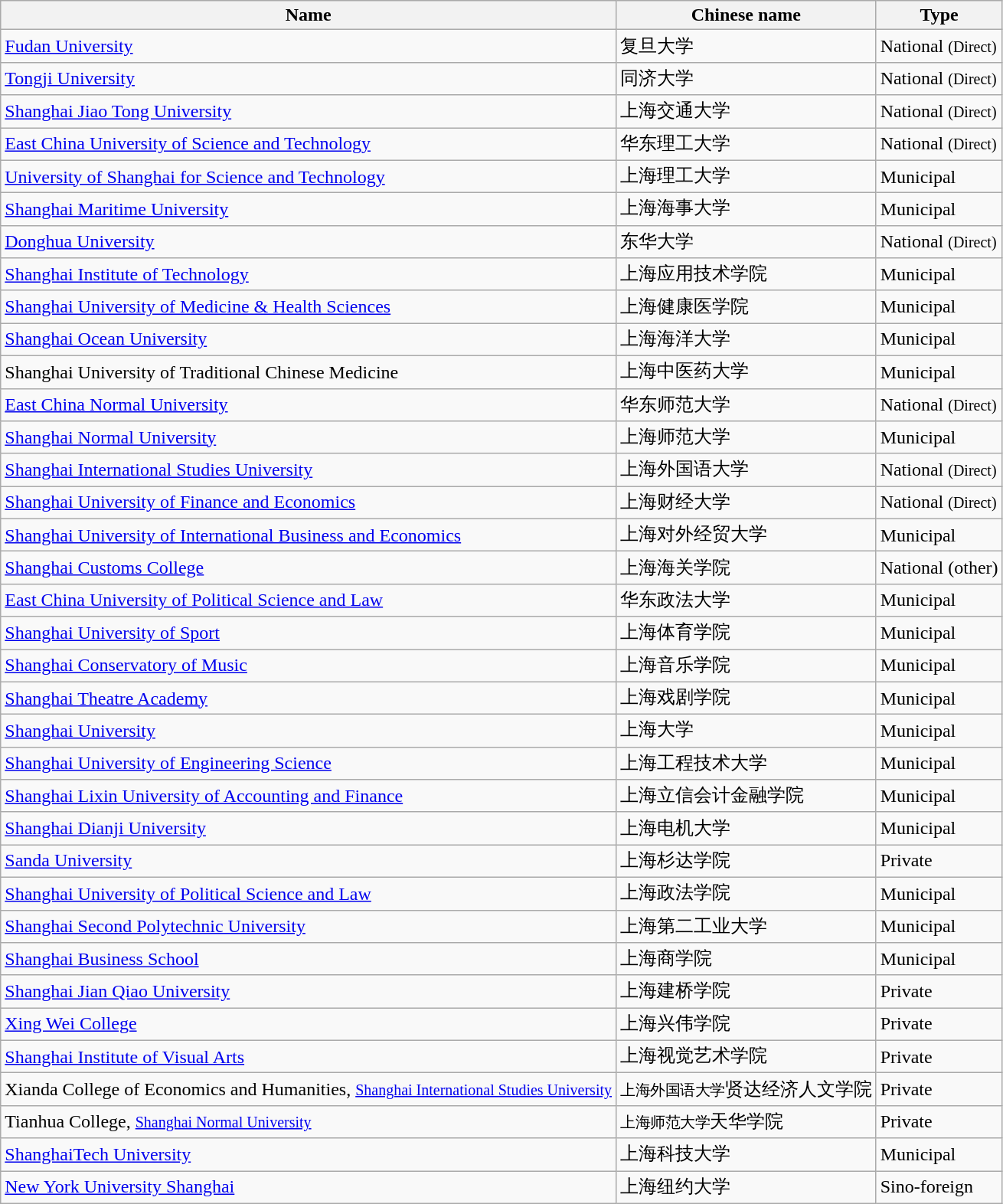<table class="wikitable + sortable">
<tr>
<th>Name</th>
<th>Chinese name</th>
<th>Type</th>
</tr>
<tr>
<td><a href='#'>Fudan University</a></td>
<td>复旦大学</td>
<td>National <small>(Direct)</small></td>
</tr>
<tr>
<td><a href='#'>Tongji University</a></td>
<td>同济大学</td>
<td>National <small>(Direct)</small></td>
</tr>
<tr>
<td><a href='#'>Shanghai Jiao Tong University</a></td>
<td>上海交通大学</td>
<td>National <small>(Direct)</small></td>
</tr>
<tr>
<td><a href='#'>East China University of Science and Technology</a></td>
<td>华东理工大学</td>
<td>National <small>(Direct)</small></td>
</tr>
<tr>
<td><a href='#'>University of Shanghai for Science and Technology</a></td>
<td>上海理工大学</td>
<td>Municipal</td>
</tr>
<tr>
<td><a href='#'>Shanghai Maritime University</a></td>
<td>上海海事大学</td>
<td>Municipal</td>
</tr>
<tr>
<td><a href='#'>Donghua University</a></td>
<td>东华大学</td>
<td>National <small>(Direct)</small></td>
</tr>
<tr>
<td><a href='#'>Shanghai Institute of Technology</a></td>
<td>上海应用技术学院</td>
<td>Municipal</td>
</tr>
<tr>
<td><a href='#'>Shanghai University of Medicine & Health Sciences</a></td>
<td>上海健康医学院</td>
<td>Municipal</td>
</tr>
<tr>
<td><a href='#'>Shanghai Ocean University</a></td>
<td>上海海洋大学</td>
<td>Municipal</td>
</tr>
<tr>
<td>Shanghai University of Traditional Chinese Medicine</td>
<td>上海中医药大学</td>
<td>Municipal</td>
</tr>
<tr>
<td><a href='#'>East China Normal University</a></td>
<td>华东师范大学</td>
<td>National <small>(Direct)</small></td>
</tr>
<tr>
<td><a href='#'>Shanghai Normal University</a></td>
<td>上海师范大学</td>
<td>Municipal</td>
</tr>
<tr>
<td><a href='#'>Shanghai International Studies University</a></td>
<td>上海外国语大学</td>
<td>National <small>(Direct)</small></td>
</tr>
<tr>
<td><a href='#'>Shanghai University of Finance and Economics</a></td>
<td>上海财经大学</td>
<td>National <small>(Direct)</small></td>
</tr>
<tr>
<td><a href='#'>Shanghai University of International Business and Economics</a></td>
<td>上海对外经贸大学</td>
<td>Municipal</td>
</tr>
<tr>
<td><a href='#'>Shanghai Customs College</a></td>
<td>上海海关学院</td>
<td>National (other)</td>
</tr>
<tr>
<td><a href='#'>East China University of Political Science and Law</a></td>
<td>华东政法大学</td>
<td>Municipal</td>
</tr>
<tr>
<td><a href='#'>Shanghai University of Sport</a></td>
<td>上海体育学院</td>
<td>Municipal</td>
</tr>
<tr>
<td><a href='#'>Shanghai Conservatory of Music</a></td>
<td>上海音乐学院</td>
<td>Municipal</td>
</tr>
<tr>
<td><a href='#'>Shanghai Theatre Academy </a></td>
<td>上海戏剧学院</td>
<td>Municipal</td>
</tr>
<tr>
<td><a href='#'>Shanghai University</a></td>
<td>上海大学</td>
<td>Municipal</td>
</tr>
<tr>
<td><a href='#'>Shanghai University of Engineering Science</a></td>
<td>上海工程技术大学</td>
<td>Municipal</td>
</tr>
<tr>
<td><a href='#'>Shanghai Lixin University of Accounting and Finance</a></td>
<td>上海立信会计金融学院</td>
<td>Municipal</td>
</tr>
<tr>
<td><a href='#'>Shanghai Dianji University</a></td>
<td>上海电机大学</td>
<td>Municipal</td>
</tr>
<tr>
<td><a href='#'>Sanda University</a></td>
<td>上海杉达学院</td>
<td>Private</td>
</tr>
<tr>
<td><a href='#'>Shanghai University of Political Science and Law</a></td>
<td>上海政法学院</td>
<td>Municipal</td>
</tr>
<tr>
<td><a href='#'>Shanghai Second Polytechnic University</a></td>
<td>上海第二工业大学</td>
<td>Municipal</td>
</tr>
<tr>
<td><a href='#'>Shanghai Business School</a></td>
<td>上海商学院</td>
<td>Municipal</td>
</tr>
<tr>
<td><a href='#'>Shanghai Jian Qiao University</a></td>
<td>上海建桥学院</td>
<td>Private</td>
</tr>
<tr>
<td><a href='#'>Xing Wei College</a></td>
<td>上海兴伟学院</td>
<td>Private</td>
</tr>
<tr>
<td><a href='#'>Shanghai Institute of Visual Arts</a></td>
<td>上海视觉艺术学院</td>
<td>Private</td>
</tr>
<tr>
<td>Xianda College of Economics and Humanities, <small><a href='#'>Shanghai International Studies University</a></small></td>
<td><small>上海外国语大学</small>贤达经济人文学院</td>
<td>Private</td>
</tr>
<tr>
<td>Tianhua College, <small><a href='#'>Shanghai Normal University</a></small></td>
<td><small>上海师范大学</small>天华学院</td>
<td>Private</td>
</tr>
<tr>
<td><a href='#'>ShanghaiTech University</a></td>
<td>上海科技大学</td>
<td>Municipal</td>
</tr>
<tr>
<td><a href='#'>New York University Shanghai</a></td>
<td>上海纽约大学</td>
<td>Sino-foreign</td>
</tr>
</table>
